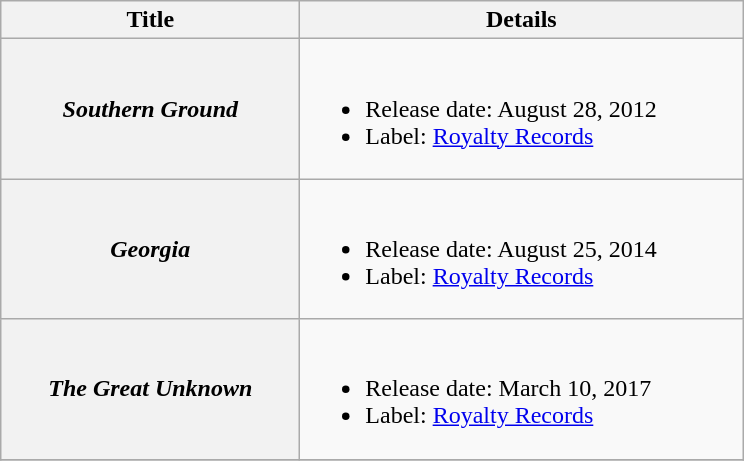<table class="wikitable plainrowheaders">
<tr>
<th style="width:12em;">Title</th>
<th style="width:18em;">Details</th>
</tr>
<tr>
<th scope="row"><em>Southern Ground</em></th>
<td><br><ul><li>Release date: August 28, 2012</li><li>Label: <a href='#'>Royalty Records</a></li></ul></td>
</tr>
<tr>
<th scope="row"><em>Georgia</em></th>
<td><br><ul><li>Release date: August 25, 2014</li><li>Label: <a href='#'>Royalty Records</a></li></ul></td>
</tr>
<tr>
<th scope="row"><em>The Great Unknown</em></th>
<td><br><ul><li>Release date: March 10, 2017</li><li>Label: <a href='#'>Royalty Records</a></li></ul></td>
</tr>
<tr>
</tr>
</table>
